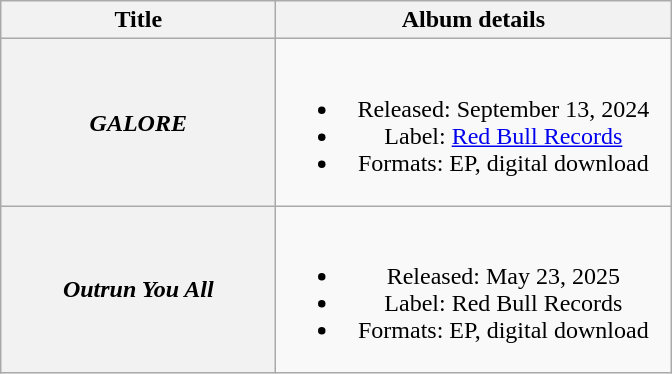<table class="wikitable plainrowheaders" style="text-align:center;">
<tr>
<th scope="col" style="width:11em;">Title</th>
<th scope="col" style="width:16em;">Album details</th>
</tr>
<tr>
<th scope="row"><em>GALORE</em></th>
<td><br><ul><li>Released: September 13, 2024</li><li>Label: <a href='#'>Red Bull Records</a></li><li>Formats: EP, digital download</li></ul></td>
</tr>
<tr>
<th scope="row"><em>Outrun You All</em></th>
<td><br><ul><li>Released: May 23, 2025</li><li>Label: Red Bull Records</li><li>Formats: EP, digital download</li></ul></td>
</tr>
</table>
